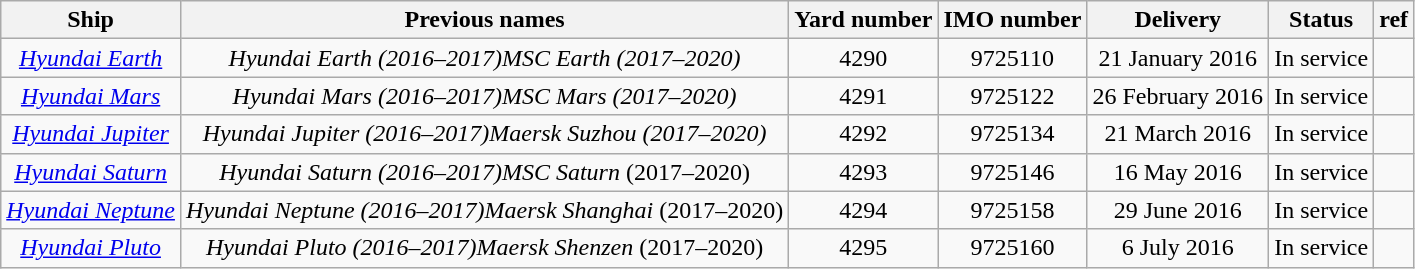<table class="wikitable" style="text-align:center">
<tr>
<th>Ship</th>
<th>Previous names</th>
<th>Yard number</th>
<th>IMO number</th>
<th>Delivery</th>
<th>Status</th>
<th>ref</th>
</tr>
<tr>
<td><em><a href='#'>Hyundai Earth</a></em></td>
<td><em>Hyundai Earth (2016–2017)</em><em>MSC Earth (2017–2020)</em></td>
<td>4290</td>
<td>9725110</td>
<td>21 January 2016</td>
<td>In service</td>
<td></td>
</tr>
<tr>
<td><em><a href='#'>Hyundai Mars</a></em></td>
<td><em>Hyundai Mars (2016–2017)</em><em>MSC Mars (2017–2020)</em></td>
<td>4291</td>
<td>9725122</td>
<td>26 February 2016</td>
<td>In service</td>
<td></td>
</tr>
<tr>
<td><em><a href='#'>Hyundai Jupiter</a></em></td>
<td><em>Hyundai Jupiter (2016–2017)</em><em>Maersk Suzhou (2017–2020)</em></td>
<td>4292</td>
<td>9725134</td>
<td>21 March 2016</td>
<td>In service</td>
<td></td>
</tr>
<tr>
<td><em><a href='#'>Hyundai Saturn</a></em></td>
<td><em>Hyundai Saturn (2016–2017)</em><em>MSC Saturn</em> (2017–2020)</td>
<td>4293</td>
<td>9725146</td>
<td>16 May 2016</td>
<td>In service</td>
<td></td>
</tr>
<tr>
<td><em><a href='#'>Hyundai Neptune</a></em></td>
<td><em>Hyundai Neptune (2016–2017)</em><em>Maersk Shanghai</em> (2017–2020)</td>
<td>4294</td>
<td>9725158</td>
<td>29 June 2016</td>
<td>In service</td>
<td></td>
</tr>
<tr>
<td><em><a href='#'>Hyundai Pluto</a></em></td>
<td><em>Hyundai Pluto (2016–2017)</em><em>Maersk Shenzen</em> (2017–2020)</td>
<td>4295</td>
<td>9725160</td>
<td>6 July 2016</td>
<td>In service</td>
<td></td>
</tr>
</table>
